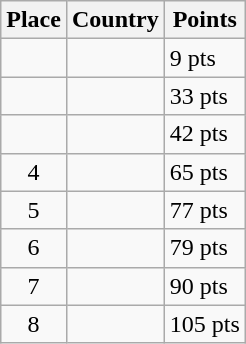<table class=wikitable>
<tr>
<th>Place</th>
<th>Country</th>
<th>Points</th>
</tr>
<tr>
<td align=center></td>
<td></td>
<td>9 pts</td>
</tr>
<tr>
<td align=center></td>
<td></td>
<td>33 pts</td>
</tr>
<tr>
<td align=center></td>
<td></td>
<td>42 pts</td>
</tr>
<tr>
<td align=center>4</td>
<td></td>
<td>65 pts</td>
</tr>
<tr>
<td align=center>5</td>
<td></td>
<td>77 pts</td>
</tr>
<tr>
<td align=center>6</td>
<td></td>
<td>79 pts</td>
</tr>
<tr>
<td align=center>7</td>
<td></td>
<td>90 pts</td>
</tr>
<tr>
<td align=center>8</td>
<td></td>
<td>105 pts</td>
</tr>
</table>
